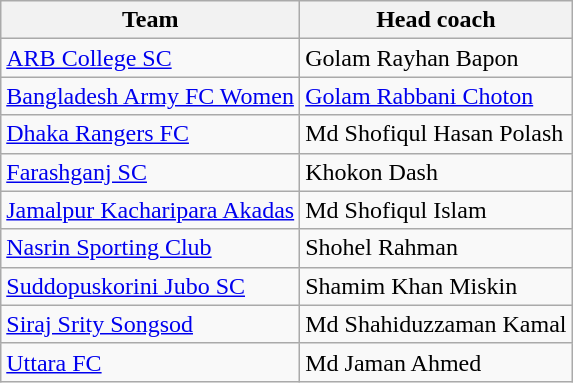<table class="wikitable sortable">
<tr>
<th>Team</th>
<th>Head coach</th>
</tr>
<tr>
<td><a href='#'>ARB College SC</a></td>
<td> Golam Rayhan Bapon</td>
</tr>
<tr>
<td><a href='#'>Bangladesh Army FC Women</a></td>
<td> <a href='#'>Golam Rabbani Choton</a></td>
</tr>
<tr>
<td><a href='#'>Dhaka Rangers FC</a></td>
<td> Md Shofiqul Hasan Polash</td>
</tr>
<tr>
<td><a href='#'>Farashganj SC</a></td>
<td> Khokon Dash</td>
</tr>
<tr>
<td><a href='#'>Jamalpur Kacharipara Akadas</a></td>
<td> Md Shofiqul Islam</td>
</tr>
<tr>
<td><a href='#'>Nasrin Sporting Club</a></td>
<td> Shohel Rahman</td>
</tr>
<tr>
<td><a href='#'>Suddopuskorini Jubo SC</a></td>
<td> Shamim Khan Miskin</td>
</tr>
<tr>
<td><a href='#'>Siraj Srity Songsod</a></td>
<td> Md Shahiduzzaman Kamal</td>
</tr>
<tr>
<td><a href='#'>Uttara FC</a></td>
<td> Md Jaman Ahmed</td>
</tr>
</table>
